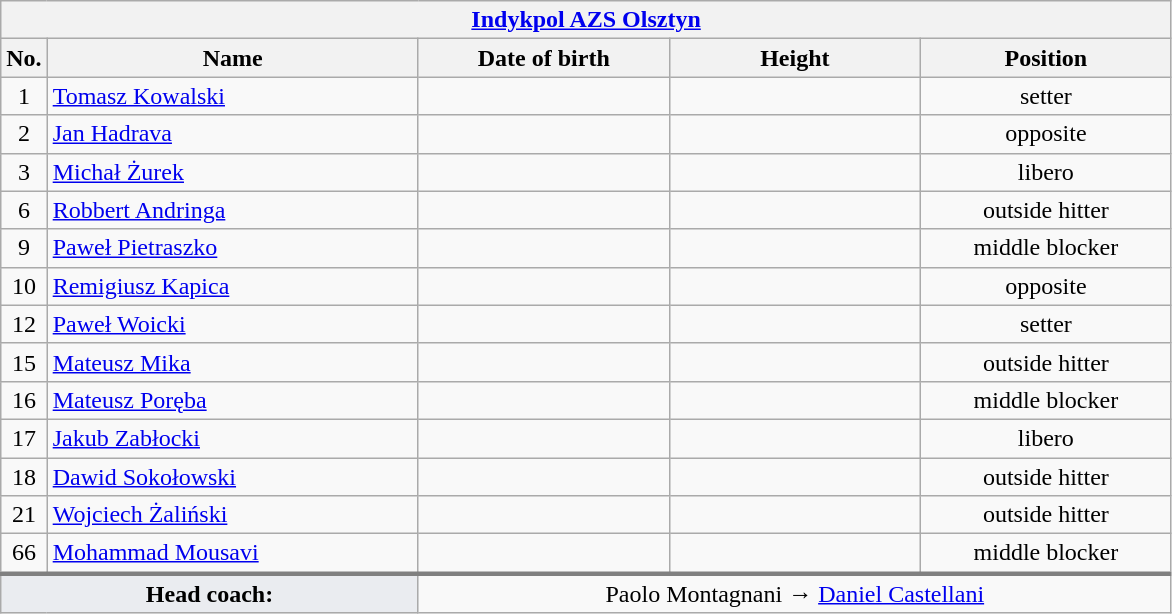<table class="wikitable collapsible collapsed" style="font-size:100%; text-align:center">
<tr>
<th colspan=5 style="width:30em"><a href='#'>Indykpol AZS Olsztyn</a></th>
</tr>
<tr>
<th>No.</th>
<th style="width:15em">Name</th>
<th style="width:10em">Date of birth</th>
<th style="width:10em">Height</th>
<th style="width:10em">Position</th>
</tr>
<tr>
<td>1</td>
<td align=left> <a href='#'>Tomasz Kowalski</a></td>
<td align=right></td>
<td></td>
<td>setter</td>
</tr>
<tr>
<td>2</td>
<td align=left> <a href='#'>Jan Hadrava</a></td>
<td align=right></td>
<td></td>
<td>opposite</td>
</tr>
<tr>
<td>3</td>
<td align=left> <a href='#'>Michał Żurek</a></td>
<td align=right></td>
<td></td>
<td>libero</td>
</tr>
<tr>
<td>6</td>
<td align=left> <a href='#'>Robbert Andringa</a></td>
<td align=right></td>
<td></td>
<td>outside hitter</td>
</tr>
<tr>
<td>9</td>
<td align=left> <a href='#'>Paweł Pietraszko</a></td>
<td align=right></td>
<td></td>
<td>middle blocker</td>
</tr>
<tr>
<td>10</td>
<td align=left> <a href='#'>Remigiusz Kapica</a></td>
<td align=right></td>
<td></td>
<td>opposite</td>
</tr>
<tr>
<td>12</td>
<td align=left> <a href='#'>Paweł Woicki</a></td>
<td align=right></td>
<td></td>
<td>setter</td>
</tr>
<tr>
<td>15</td>
<td align=left> <a href='#'>Mateusz Mika</a></td>
<td align=right></td>
<td></td>
<td>outside hitter</td>
</tr>
<tr>
<td>16</td>
<td align=left> <a href='#'>Mateusz Poręba</a></td>
<td align=right></td>
<td></td>
<td>middle blocker</td>
</tr>
<tr>
<td>17</td>
<td align=left> <a href='#'>Jakub Zabłocki</a></td>
<td align=right></td>
<td></td>
<td>libero</td>
</tr>
<tr>
<td>18</td>
<td align=left> <a href='#'>Dawid Sokołowski</a></td>
<td align=right></td>
<td></td>
<td>outside hitter</td>
</tr>
<tr>
<td>21</td>
<td align=left> <a href='#'>Wojciech Żaliński</a></td>
<td align=right></td>
<td></td>
<td>outside hitter</td>
</tr>
<tr>
<td>66</td>
<td align=left> <a href='#'>Mohammad Mousavi</a></td>
<td align=right></td>
<td></td>
<td>middle blocker</td>
</tr>
<tr style="border-top: 3px solid grey">
<td colspan=2 style="background:#EAECF0"><strong>Head coach:</strong></td>
<td colspan=3> Paolo Montagnani →  <a href='#'>Daniel Castellani</a></td>
</tr>
</table>
